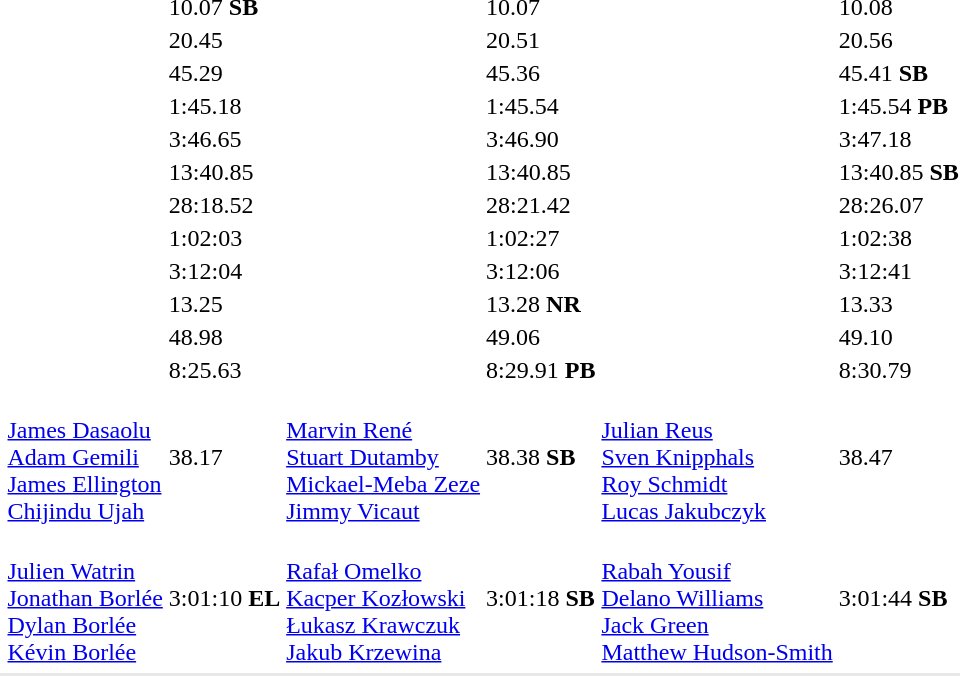<table>
<tr>
<td></td>
<td></td>
<td>10.07 <strong>SB</strong></td>
<td></td>
<td>10.07</td>
<td></td>
<td>10.08</td>
</tr>
<tr>
<td></td>
<td></td>
<td>20.45</td>
<td></td>
<td>20.51</td>
<td></td>
<td>20.56</td>
</tr>
<tr>
<td></td>
<td></td>
<td>45.29</td>
<td></td>
<td>45.36</td>
<td></td>
<td>45.41 <strong>SB</strong></td>
</tr>
<tr>
<td></td>
<td></td>
<td>1:45.18</td>
<td></td>
<td>1:45.54</td>
<td></td>
<td>1:45.54 <strong>PB</strong></td>
</tr>
<tr>
<td></td>
<td></td>
<td>3:46.65</td>
<td></td>
<td>3:46.90</td>
<td></td>
<td>3:47.18</td>
</tr>
<tr>
<td></td>
<td></td>
<td>13:40.85</td>
<td></td>
<td>13:40.85</td>
<td></td>
<td>13:40.85 <strong>SB</strong></td>
</tr>
<tr>
<td></td>
<td></td>
<td>28:18.52</td>
<td></td>
<td>28:21.42</td>
<td></td>
<td>28:26.07</td>
</tr>
<tr>
<td rowspan=2></td>
<td></td>
<td>1:02:03</td>
<td></td>
<td>1:02:27</td>
<td></td>
<td>1:02:38</td>
</tr>
<tr>
<td></td>
<td>3:12:04</td>
<td></td>
<td>3:12:06</td>
<td></td>
<td>3:12:41</td>
</tr>
<tr>
<td></td>
<td></td>
<td>13.25</td>
<td></td>
<td>13.28 <strong>NR</strong></td>
<td></td>
<td>13.33</td>
</tr>
<tr>
<td></td>
<td></td>
<td>48.98</td>
<td></td>
<td>49.06</td>
<td></td>
<td>49.10</td>
</tr>
<tr>
<td></td>
<td></td>
<td>8:25.63</td>
<td></td>
<td>8:29.91 <strong>PB</strong></td>
<td></td>
<td>8:30.79</td>
</tr>
<tr>
<td></td>
<td><br><a href='#'>James Dasaolu</a><br><a href='#'>Adam Gemili</a><br><a href='#'>James Ellington</a><br><a href='#'>Chijindu Ujah</a></td>
<td>38.17</td>
<td><br><a href='#'>Marvin René</a><br><a href='#'>Stuart Dutamby</a><br><a href='#'>Mickael-Meba Zeze</a><br><a href='#'>Jimmy Vicaut</a></td>
<td>38.38 <strong>SB</strong></td>
<td><br><a href='#'>Julian Reus</a><br><a href='#'>Sven Knipphals</a><br><a href='#'>Roy Schmidt</a><br><a href='#'>Lucas Jakubczyk</a></td>
<td>38.47</td>
</tr>
<tr>
<td></td>
<td><br><a href='#'>Julien Watrin</a><br><a href='#'>Jonathan Borlée</a><br><a href='#'>Dylan Borlée</a><br><a href='#'>Kévin Borlée</a></td>
<td>3:01:10 <strong>EL</strong></td>
<td><br><a href='#'>Rafał Omelko</a><br><a href='#'>Kacper Kozłowski</a><br><a href='#'>Łukasz Krawczuk</a><br><a href='#'>Jakub Krzewina</a></td>
<td>3:01:18 <strong>SB</strong></td>
<td><br><a href='#'>Rabah Yousif</a><br><a href='#'>Delano Williams</a><br><a href='#'>Jack Green</a><br><a href='#'>Matthew Hudson-Smith</a></td>
<td>3:01:44 <strong>SB</strong></td>
</tr>
<tr>
</tr>
<tr bgcolor= e8e8e8>
<td colspan=7></td>
</tr>
</table>
